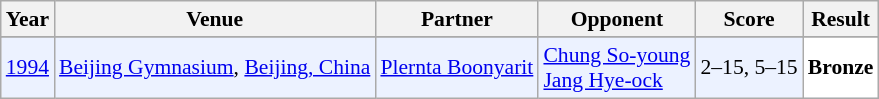<table class="sortable wikitable" style="font-size: 90%;">
<tr>
<th>Year</th>
<th>Venue</th>
<th>Partner</th>
<th>Opponent</th>
<th>Score</th>
<th>Result</th>
</tr>
<tr>
</tr>
<tr style="background:#ECF2FF">
<td align="center"><a href='#'>1994</a></td>
<td align="left"><a href='#'>Beijing Gymnasium</a>, <a href='#'>Beijing, China</a></td>
<td align="left"> <a href='#'>Plernta Boonyarit</a></td>
<td align="left"> <a href='#'>Chung So-young</a> <br>  <a href='#'>Jang Hye-ock</a></td>
<td align="left">2–15, 5–15</td>
<td style="text-align:left; background:white"> <strong>Bronze</strong></td>
</tr>
</table>
